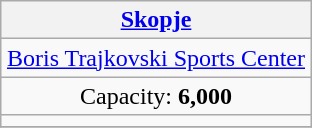<table class="wikitable" style="text-align:center; margin:1em auto;">
<tr>
<th><a href='#'>Skopje</a></th>
</tr>
<tr>
<td><a href='#'>Boris Trajkovski Sports Center</a></td>
</tr>
<tr>
<td>Capacity: <strong>6,000</strong></td>
</tr>
<tr>
<td></td>
</tr>
<tr>
</tr>
</table>
